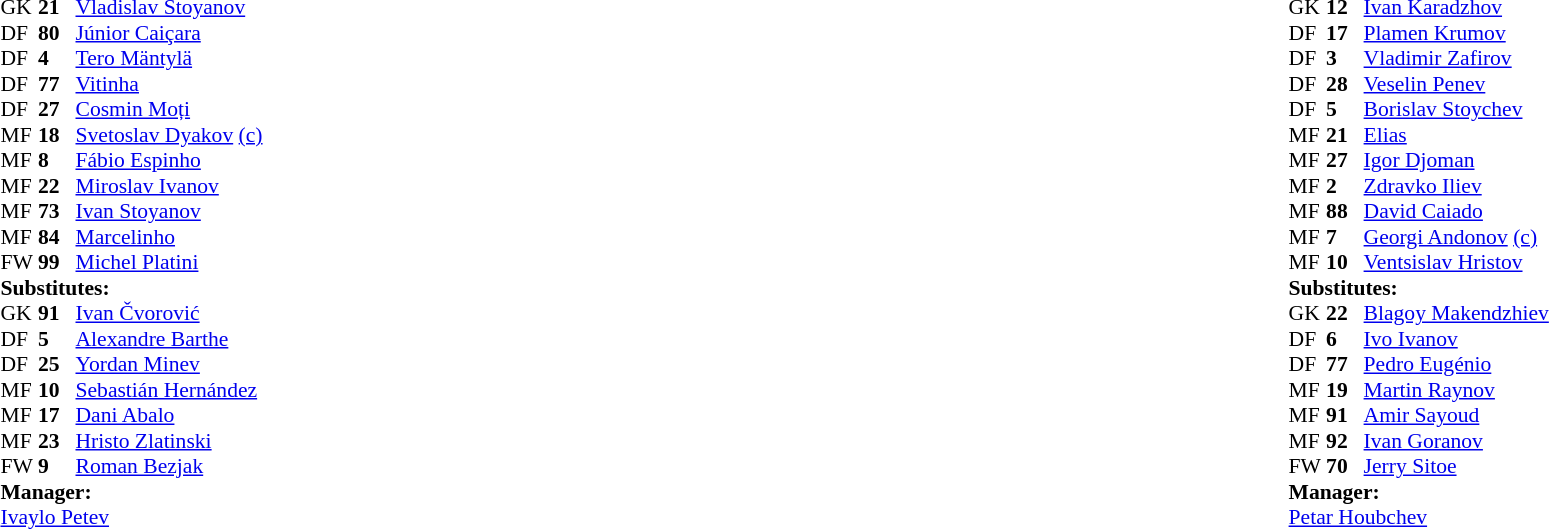<table width="100%">
<tr>
<td valign="top" width="50%"><br><table style="font-size: 90%" cellspacing="0" cellpadding="0">
<tr>
<th width="25"></th>
<th width="25"></th>
</tr>
<tr>
<td>GK</td>
<td><strong>21</strong></td>
<td> <a href='#'>Vladislav Stoyanov</a></td>
<td></td>
</tr>
<tr>
<td>DF</td>
<td><strong>80</strong></td>
<td> <a href='#'>Júnior Caiçara</a></td>
<td></td>
</tr>
<tr>
<td>DF</td>
<td><strong>4</strong></td>
<td> <a href='#'>Tero Mäntylä</a></td>
<td></td>
</tr>
<tr>
<td>DF</td>
<td><strong>77</strong></td>
<td> <a href='#'>Vitinha</a></td>
<td></td>
<td></td>
</tr>
<tr>
<td>DF</td>
<td><strong>27</strong></td>
<td> <a href='#'>Cosmin Moți</a></td>
<td></td>
<td></td>
</tr>
<tr>
<td>MF</td>
<td><strong>18</strong></td>
<td> <a href='#'>Svetoslav Dyakov</a> <a href='#'>(c)</a></td>
<td></td>
</tr>
<tr>
<td>MF</td>
<td><strong>8</strong></td>
<td> <a href='#'>Fábio Espinho</a></td>
<td></td>
</tr>
<tr>
<td>MF</td>
<td><strong>22</strong></td>
<td> <a href='#'>Miroslav Ivanov</a></td>
<td></td>
<td></td>
</tr>
<tr>
<td>MF</td>
<td><strong>73</strong></td>
<td> <a href='#'>Ivan Stoyanov</a></td>
<td></td>
</tr>
<tr>
<td>MF</td>
<td><strong>84</strong></td>
<td> <a href='#'>Marcelinho</a></td>
<td></td>
</tr>
<tr>
<td>FW</td>
<td><strong>99</strong></td>
<td> <a href='#'>Michel Platini</a></td>
<td></td>
</tr>
<tr>
<td colspan=4><strong>Substitutes:</strong></td>
</tr>
<tr>
<td>GK</td>
<td><strong>91</strong></td>
<td> <a href='#'>Ivan Čvorović</a></td>
<td></td>
</tr>
<tr>
<td>DF</td>
<td><strong>5</strong></td>
<td> <a href='#'>Alexandre Barthe</a></td>
<td></td>
<td></td>
</tr>
<tr>
<td>DF</td>
<td><strong>25</strong></td>
<td> <a href='#'>Yordan Minev</a></td>
<td></td>
<td></td>
</tr>
<tr>
<td>MF</td>
<td><strong>10</strong></td>
<td> <a href='#'>Sebastián Hernández</a></td>
<td></td>
</tr>
<tr>
<td>MF</td>
<td><strong>17</strong></td>
<td> <a href='#'>Dani Abalo</a></td>
<td></td>
</tr>
<tr>
<td>MF</td>
<td><strong>23</strong></td>
<td> <a href='#'>Hristo Zlatinski</a></td>
<td></td>
<td></td>
</tr>
<tr>
<td>FW</td>
<td><strong>9</strong></td>
<td> <a href='#'>Roman Bezjak</a></td>
<td></td>
</tr>
<tr>
<td colspan=4><strong>Manager:</strong></td>
</tr>
<tr>
<td colspan="4"> <a href='#'>Ivaylo Petev</a></td>
</tr>
</table>
</td>
<td valign="top"></td>
<td valign="top" width="50%"><br><table style="font-size: 90%" cellspacing="0" cellpadding="0" align=center>
<tr>
<th width="25"></th>
<th width="25"></th>
</tr>
<tr>
<td>GK</td>
<td><strong>12</strong></td>
<td> <a href='#'>Ivan Karadzhov</a></td>
<td></td>
</tr>
<tr>
<td>DF</td>
<td><strong>17</strong></td>
<td> <a href='#'>Plamen Krumov</a></td>
<td></td>
</tr>
<tr>
<td>DF</td>
<td><strong>3</strong></td>
<td> <a href='#'>Vladimir Zafirov</a></td>
<td></td>
</tr>
<tr>
<td>DF</td>
<td><strong>28</strong></td>
<td> <a href='#'>Veselin Penev</a></td>
<td></td>
</tr>
<tr>
<td>DF</td>
<td><strong>5</strong></td>
<td> <a href='#'>Borislav Stoychev</a></td>
<td></td>
</tr>
<tr>
<td>MF</td>
<td><strong>21</strong></td>
<td> <a href='#'>Elias</a></td>
<td></td>
</tr>
<tr>
<td>MF</td>
<td><strong>27</strong></td>
<td> <a href='#'>Igor Djoman</a></td>
<td></td>
</tr>
<tr>
<td>MF</td>
<td><strong>2</strong></td>
<td> <a href='#'>Zdravko Iliev</a></td>
<td></td>
<td></td>
</tr>
<tr>
<td>MF</td>
<td><strong>88</strong></td>
<td> <a href='#'>David Caiado</a></td>
<td></td>
<td></td>
</tr>
<tr>
<td>MF</td>
<td><strong>7</strong></td>
<td> <a href='#'>Georgi Andonov</a> <a href='#'>(c)</a></td>
<td></td>
</tr>
<tr>
<td>MF</td>
<td><strong>10</strong></td>
<td> <a href='#'>Ventsislav Hristov</a></td>
<td></td>
</tr>
<tr>
<td colspan=4><strong>Substitutes:</strong></td>
</tr>
<tr>
<td>GK</td>
<td><strong>22</strong></td>
<td> <a href='#'>Blagoy Makendzhiev</a></td>
<td></td>
</tr>
<tr>
<td>DF</td>
<td><strong>6</strong></td>
<td> <a href='#'>Ivo Ivanov</a></td>
<td></td>
<td></td>
</tr>
<tr>
<td>DF</td>
<td><strong>77</strong></td>
<td> <a href='#'>Pedro Eugénio</a></td>
<td></td>
</tr>
<tr>
<td>MF</td>
<td><strong>19</strong></td>
<td> <a href='#'>Martin Raynov</a></td>
<td></td>
</tr>
<tr>
<td>MF</td>
<td><strong>91</strong></td>
<td> <a href='#'>Amir Sayoud</a></td>
<td></td>
</tr>
<tr>
<td>MF</td>
<td><strong>92</strong></td>
<td> <a href='#'>Ivan Goranov</a></td>
<td></td>
<td></td>
</tr>
<tr>
<td>FW</td>
<td><strong>70</strong></td>
<td> <a href='#'>Jerry Sitoe</a></td>
<td></td>
</tr>
<tr>
<td colspan=4><strong>Manager:</strong></td>
</tr>
<tr>
<td colspan="4"> <a href='#'>Petar Houbchev</a></td>
</tr>
</table>
</td>
</tr>
</table>
